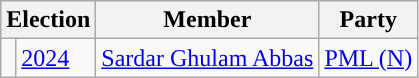<table class="wikitable">
<tr>
<th colspan="2">Election</th>
<th>Member</th>
<th>Party</th>
</tr>
<tr>
<td style="background-color: "></td>
<td><a href='#'>2024</a></td>
<td><a href='#'>Sardar Ghulam Abbas</a></td>
<td><a href='#'>PML (N)</a></td>
</tr>
</table>
